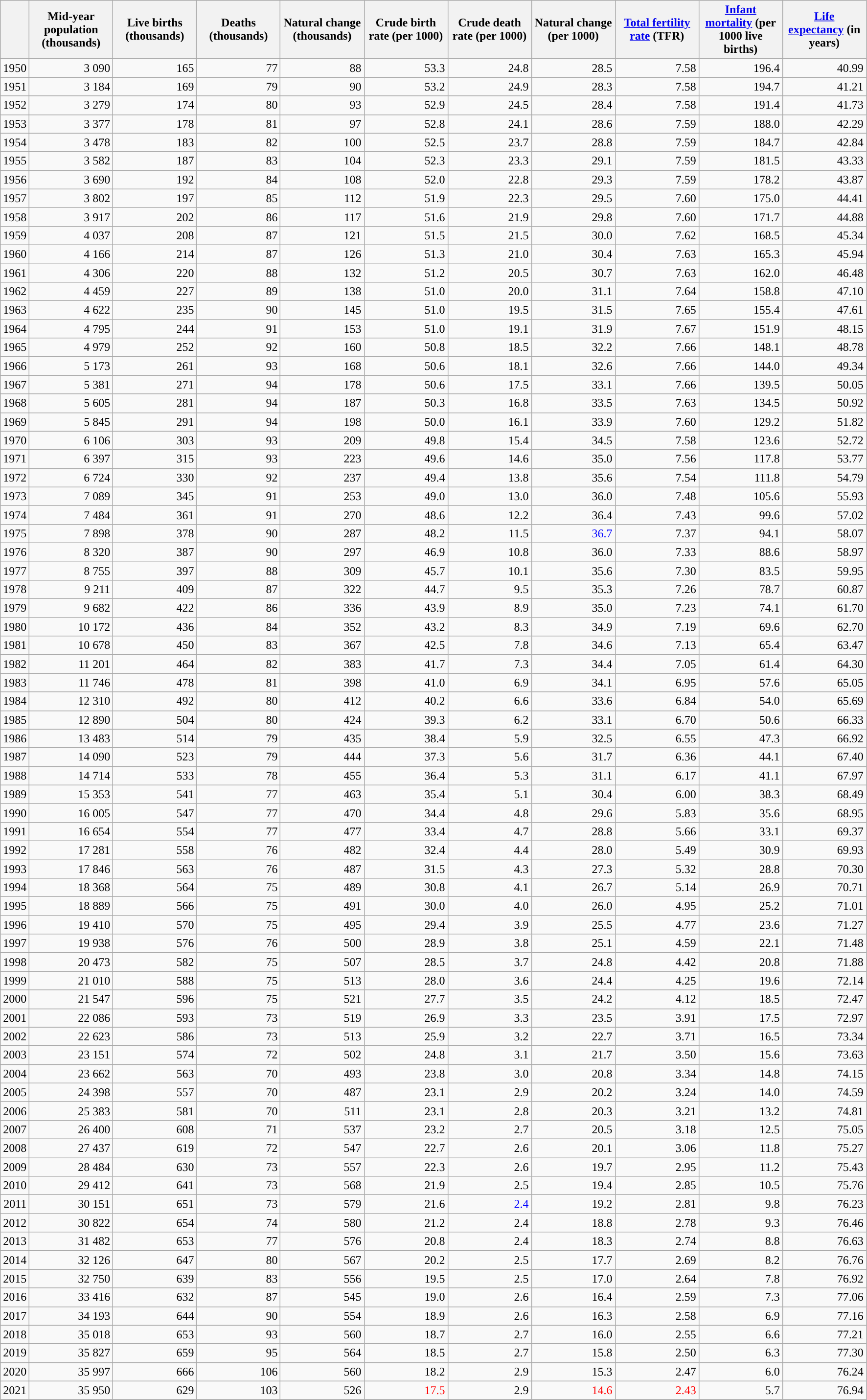<table class="wikitable sortable" style="text-align:right">
<tr>
<th></th>
<th style="width:80pt;">Mid-year population (thousands)</th>
<th style="width:80pt;">Live births (thousands)</th>
<th style="width:80pt;">Deaths (thousands)</th>
<th style="width:80pt;">Natural change (thousands)</th>
<th style="width:80pt;">Crude birth rate (per 1000)</th>
<th style="width:80pt;">Crude death rate (per 1000)</th>
<th style="width:80pt;">Natural change (per 1000)</th>
<th style="width:80pt;"><a href='#'>Total fertility rate</a> (TFR)</th>
<th style="width:80pt;"><a href='#'>Infant mortality</a> (per 1000 live births)</th>
<th style="width:80pt;"><a href='#'>Life expectancy</a> (in years)</th>
</tr>
<tr>
<td>1950</td>
<td>3 090</td>
<td>   165</td>
<td>   77</td>
<td>   88</td>
<td>53.3</td>
<td>24.8</td>
<td>28.5</td>
<td>7.58</td>
<td>196.4</td>
<td>40.99</td>
</tr>
<tr>
<td>1951</td>
<td>  3 184</td>
<td>  169</td>
<td>  79</td>
<td>  90</td>
<td>53.2</td>
<td>24.9</td>
<td>28.3</td>
<td>7.58</td>
<td>194.7</td>
<td>41.21</td>
</tr>
<tr>
<td>1952</td>
<td>  3 279</td>
<td>  174</td>
<td>  80</td>
<td>  93</td>
<td>52.9</td>
<td>24.5</td>
<td>28.4</td>
<td>7.58</td>
<td>191.4</td>
<td>41.73</td>
</tr>
<tr>
<td>1953</td>
<td>  3 377</td>
<td>  178</td>
<td>  81</td>
<td>  97</td>
<td>52.8</td>
<td>24.1</td>
<td>28.6</td>
<td>7.59</td>
<td>188.0</td>
<td>42.29</td>
</tr>
<tr>
<td>1954</td>
<td>  3 478</td>
<td>  183</td>
<td>  82</td>
<td>  100</td>
<td>52.5</td>
<td>23.7</td>
<td>28.8</td>
<td>7.59</td>
<td>184.7</td>
<td>42.84</td>
</tr>
<tr>
<td>1955</td>
<td>  3 582</td>
<td>  187</td>
<td>  83</td>
<td>  104</td>
<td>52.3</td>
<td>23.3</td>
<td>29.1</td>
<td>7.59</td>
<td>181.5</td>
<td>43.33</td>
</tr>
<tr>
<td>1956</td>
<td>  3 690</td>
<td>  192</td>
<td>  84</td>
<td>  108</td>
<td>52.0</td>
<td>22.8</td>
<td>29.3</td>
<td>7.59</td>
<td>178.2</td>
<td>43.87</td>
</tr>
<tr>
<td>1957</td>
<td>  3 802</td>
<td>  197</td>
<td>  85</td>
<td>  112</td>
<td>51.9</td>
<td>22.3</td>
<td>29.5</td>
<td>7.60</td>
<td>175.0</td>
<td>44.41</td>
</tr>
<tr>
<td>1958</td>
<td>  3 917</td>
<td>  202</td>
<td>  86</td>
<td>  117</td>
<td>51.6</td>
<td>21.9</td>
<td>29.8</td>
<td>7.60</td>
<td>171.7</td>
<td>44.88</td>
</tr>
<tr>
<td>1959</td>
<td>  4 037</td>
<td>  208</td>
<td>  87</td>
<td>  121</td>
<td>51.5</td>
<td>21.5</td>
<td>30.0</td>
<td>7.62</td>
<td>168.5</td>
<td>45.34</td>
</tr>
<tr>
<td>1960</td>
<td>  4 166</td>
<td>  214</td>
<td>  87</td>
<td>  126</td>
<td>51.3</td>
<td>21.0</td>
<td>30.4</td>
<td>7.63</td>
<td>165.3</td>
<td>45.94</td>
</tr>
<tr>
<td>1961</td>
<td>  4 306</td>
<td>  220</td>
<td>  88</td>
<td>  132</td>
<td>51.2</td>
<td>20.5</td>
<td>30.7</td>
<td>7.63</td>
<td>162.0</td>
<td>46.48</td>
</tr>
<tr>
<td>1962</td>
<td>  4 459</td>
<td>  227</td>
<td>  89</td>
<td>  138</td>
<td>51.0</td>
<td>20.0</td>
<td>31.1</td>
<td>7.64</td>
<td>158.8</td>
<td>47.10</td>
</tr>
<tr>
<td>1963</td>
<td>  4 622</td>
<td>  235</td>
<td>  90</td>
<td>  145</td>
<td>51.0</td>
<td>19.5</td>
<td>31.5</td>
<td>7.65</td>
<td>155.4</td>
<td>47.61</td>
</tr>
<tr>
<td>1964</td>
<td>  4 795</td>
<td>  244</td>
<td>  91</td>
<td>  153</td>
<td>51.0</td>
<td>19.1</td>
<td>31.9</td>
<td>7.67</td>
<td>151.9</td>
<td>48.15</td>
</tr>
<tr>
<td>1965</td>
<td>  4 979</td>
<td>  252</td>
<td>  92</td>
<td>  160</td>
<td>50.8</td>
<td>18.5</td>
<td>32.2</td>
<td>7.66</td>
<td>148.1</td>
<td>48.78</td>
</tr>
<tr>
<td>1966</td>
<td>  5 173</td>
<td>  261</td>
<td>  93</td>
<td>  168</td>
<td>50.6</td>
<td>18.1</td>
<td>32.6</td>
<td>7.66</td>
<td>144.0</td>
<td>49.34</td>
</tr>
<tr>
<td>1967</td>
<td>  5 381</td>
<td>  271</td>
<td>  94</td>
<td>  178</td>
<td>50.6</td>
<td>17.5</td>
<td>33.1</td>
<td>7.66</td>
<td>139.5</td>
<td>50.05</td>
</tr>
<tr>
<td>1968</td>
<td>  5 605</td>
<td>  281</td>
<td>  94</td>
<td>  187</td>
<td>50.3</td>
<td>16.8</td>
<td>33.5</td>
<td>7.63</td>
<td>134.5</td>
<td>50.92</td>
</tr>
<tr>
<td>1969</td>
<td>  5 845</td>
<td>  291</td>
<td>  94</td>
<td>  198</td>
<td>50.0</td>
<td>16.1</td>
<td>33.9</td>
<td>7.60</td>
<td>129.2</td>
<td>51.82</td>
</tr>
<tr>
<td>1970</td>
<td>  6 106</td>
<td>  303</td>
<td>  93</td>
<td>  209</td>
<td>49.8</td>
<td>15.4</td>
<td>34.5</td>
<td>7.58</td>
<td>123.6</td>
<td>52.72</td>
</tr>
<tr>
<td>1971</td>
<td>  6 397</td>
<td>  315</td>
<td>  93</td>
<td>  223</td>
<td>49.6</td>
<td>14.6</td>
<td>35.0</td>
<td>7.56</td>
<td>117.8</td>
<td>53.77</td>
</tr>
<tr>
<td>1972</td>
<td>  6 724</td>
<td>  330</td>
<td>  92</td>
<td>  237</td>
<td>49.4</td>
<td>13.8</td>
<td>35.6</td>
<td>7.54</td>
<td>111.8</td>
<td>54.79</td>
</tr>
<tr>
<td>1973</td>
<td>  7 089</td>
<td>  345</td>
<td>  91</td>
<td>  253</td>
<td>49.0</td>
<td>13.0</td>
<td>36.0</td>
<td>7.48</td>
<td>105.6</td>
<td>55.93</td>
</tr>
<tr>
<td>1974</td>
<td>  7 484</td>
<td>  361</td>
<td>  91</td>
<td>  270</td>
<td>48.6</td>
<td>12.2</td>
<td>36.4</td>
<td>7.43</td>
<td>99.6</td>
<td>57.02</td>
</tr>
<tr>
<td>1975</td>
<td>  7 898</td>
<td>  378</td>
<td>  90</td>
<td>  287</td>
<td>48.2</td>
<td>11.5</td>
<td style="color:blue;">36.7</td>
<td>7.37</td>
<td>94.1</td>
<td>58.07</td>
</tr>
<tr>
<td>1976</td>
<td>  8 320</td>
<td>  387</td>
<td>  90</td>
<td>  297</td>
<td>46.9</td>
<td>10.8</td>
<td>36.0</td>
<td>7.33</td>
<td>88.6</td>
<td>58.97</td>
</tr>
<tr>
<td>1977</td>
<td>  8 755</td>
<td>  397</td>
<td>  88</td>
<td>  309</td>
<td>45.7</td>
<td>10.1</td>
<td>35.6</td>
<td>7.30</td>
<td>83.5</td>
<td>59.95</td>
</tr>
<tr>
<td>1978</td>
<td>  9 211</td>
<td>  409</td>
<td>  87</td>
<td>  322</td>
<td>44.7</td>
<td>9.5</td>
<td>35.3</td>
<td>7.26</td>
<td>78.7</td>
<td>60.87</td>
</tr>
<tr>
<td>1979</td>
<td>  9 682</td>
<td>  422</td>
<td>  86</td>
<td>  336</td>
<td>43.9</td>
<td>8.9</td>
<td>35.0</td>
<td>7.23</td>
<td>74.1</td>
<td>61.70</td>
</tr>
<tr>
<td>1980</td>
<td>  10 172</td>
<td>  436</td>
<td>  84</td>
<td>  352</td>
<td>43.2</td>
<td>8.3</td>
<td>34.9</td>
<td>7.19</td>
<td>69.6</td>
<td>62.70</td>
</tr>
<tr>
<td>1981</td>
<td>  10 678</td>
<td>  450</td>
<td>  83</td>
<td>  367</td>
<td>42.5</td>
<td>7.8</td>
<td>34.6</td>
<td>7.13</td>
<td>65.4</td>
<td>63.47</td>
</tr>
<tr>
<td>1982</td>
<td>  11 201</td>
<td>  464</td>
<td>  82</td>
<td>  383</td>
<td>41.7</td>
<td>7.3</td>
<td>34.4</td>
<td>7.05</td>
<td>61.4</td>
<td>64.30</td>
</tr>
<tr>
<td>1983</td>
<td>  11 746</td>
<td>  478</td>
<td>  81</td>
<td>  398</td>
<td>41.0</td>
<td>6.9</td>
<td>34.1</td>
<td>6.95</td>
<td>57.6</td>
<td>65.05</td>
</tr>
<tr>
<td>1984</td>
<td>  12 310</td>
<td>  492</td>
<td>  80</td>
<td>  412</td>
<td>40.2</td>
<td>6.6</td>
<td>33.6</td>
<td>6.84</td>
<td>54.0</td>
<td>65.69</td>
</tr>
<tr>
<td>1985</td>
<td>  12 890</td>
<td>  504</td>
<td>  80</td>
<td>  424</td>
<td>39.3</td>
<td>6.2</td>
<td>33.1</td>
<td>6.70</td>
<td>50.6</td>
<td>66.33</td>
</tr>
<tr>
<td>1986</td>
<td>  13 483</td>
<td>  514</td>
<td>  79</td>
<td>  435</td>
<td>38.4</td>
<td>5.9</td>
<td>32.5</td>
<td>6.55</td>
<td>47.3</td>
<td>66.92</td>
</tr>
<tr>
<td>1987</td>
<td>  14 090</td>
<td>  523</td>
<td>  79</td>
<td>  444</td>
<td>37.3</td>
<td>5.6</td>
<td>31.7</td>
<td>6.36</td>
<td>44.1</td>
<td>67.40</td>
</tr>
<tr>
<td>1988</td>
<td>  14 714</td>
<td>  533</td>
<td>  78</td>
<td>  455</td>
<td>36.4</td>
<td>5.3</td>
<td>31.1</td>
<td>6.17</td>
<td>41.1</td>
<td>67.97</td>
</tr>
<tr>
<td>1989</td>
<td>  15 353</td>
<td>  541</td>
<td>  77</td>
<td>  463</td>
<td>35.4</td>
<td>5.1</td>
<td>30.4</td>
<td>6.00</td>
<td>38.3</td>
<td>68.49</td>
</tr>
<tr>
<td>1990</td>
<td>  16 005</td>
<td>  547</td>
<td>  77</td>
<td>  470</td>
<td>34.4</td>
<td>4.8</td>
<td>29.6</td>
<td>5.83</td>
<td>35.6</td>
<td>68.95</td>
</tr>
<tr>
<td>1991</td>
<td>  16 654</td>
<td>  554</td>
<td>  77</td>
<td>  477</td>
<td>33.4</td>
<td>4.7</td>
<td>28.8</td>
<td>5.66</td>
<td>33.1</td>
<td>69.37</td>
</tr>
<tr>
<td>1992</td>
<td>  17 281</td>
<td>  558</td>
<td>  76</td>
<td>  482</td>
<td>32.4</td>
<td>4.4</td>
<td>28.0</td>
<td>5.49</td>
<td>30.9</td>
<td>69.93</td>
</tr>
<tr>
<td>1993</td>
<td>  17 846</td>
<td>  563</td>
<td>  76</td>
<td>  487</td>
<td>31.5</td>
<td>4.3</td>
<td>27.3</td>
<td>5.32</td>
<td>28.8</td>
<td>70.30</td>
</tr>
<tr>
<td>1994</td>
<td>  18 368</td>
<td>  564</td>
<td>  75</td>
<td>  489</td>
<td>30.8</td>
<td>4.1</td>
<td>26.7</td>
<td>5.14</td>
<td>26.9</td>
<td>70.71</td>
</tr>
<tr>
<td>1995</td>
<td>  18 889</td>
<td>  566</td>
<td>  75</td>
<td>  491</td>
<td>30.0</td>
<td>4.0</td>
<td>26.0</td>
<td>4.95</td>
<td>25.2</td>
<td>71.01</td>
</tr>
<tr>
<td>1996</td>
<td>  19 410</td>
<td>  570</td>
<td>  75</td>
<td>  495</td>
<td>29.4</td>
<td>3.9</td>
<td>25.5</td>
<td>4.77</td>
<td>23.6</td>
<td>71.27</td>
</tr>
<tr>
<td>1997</td>
<td>  19 938</td>
<td>  576</td>
<td>  76</td>
<td>  500</td>
<td>28.9</td>
<td>3.8</td>
<td>25.1</td>
<td>4.59</td>
<td>22.1</td>
<td>71.48</td>
</tr>
<tr>
<td>1998</td>
<td>  20 473</td>
<td>  582</td>
<td>  75</td>
<td>  507</td>
<td>28.5</td>
<td>3.7</td>
<td>24.8</td>
<td>4.42</td>
<td>20.8</td>
<td>71.88</td>
</tr>
<tr>
<td>1999</td>
<td>  21 010</td>
<td>  588</td>
<td>  75</td>
<td>  513</td>
<td>28.0</td>
<td>3.6</td>
<td>24.4</td>
<td>4.25</td>
<td>19.6</td>
<td>72.14</td>
</tr>
<tr>
<td>2000</td>
<td>  21 547</td>
<td>  596</td>
<td>  75</td>
<td>  521</td>
<td>27.7</td>
<td>3.5</td>
<td>24.2</td>
<td>4.12</td>
<td>18.5</td>
<td>72.47</td>
</tr>
<tr>
<td>2001</td>
<td>  22 086</td>
<td>  593</td>
<td>  73</td>
<td>  519</td>
<td>26.9</td>
<td>3.3</td>
<td>23.5</td>
<td>3.91</td>
<td>17.5</td>
<td>72.97</td>
</tr>
<tr>
<td>2002</td>
<td>  22 623</td>
<td>  586</td>
<td>  73</td>
<td>  513</td>
<td>25.9</td>
<td>3.2</td>
<td>22.7</td>
<td>3.71</td>
<td>16.5</td>
<td>73.34</td>
</tr>
<tr>
<td>2003</td>
<td>  23 151</td>
<td>  574</td>
<td>  72</td>
<td>  502</td>
<td>24.8</td>
<td>3.1</td>
<td>21.7</td>
<td>3.50</td>
<td>15.6</td>
<td>73.63</td>
</tr>
<tr>
<td>2004</td>
<td>  23 662</td>
<td>  563</td>
<td>  70</td>
<td>  493</td>
<td>23.8</td>
<td>3.0</td>
<td>20.8</td>
<td>3.34</td>
<td>14.8</td>
<td>74.15</td>
</tr>
<tr>
<td>2005</td>
<td>  24 398</td>
<td>  557</td>
<td>  70</td>
<td>  487</td>
<td>23.1</td>
<td>2.9</td>
<td>20.2</td>
<td>3.24</td>
<td>14.0</td>
<td>74.59</td>
</tr>
<tr>
<td>2006</td>
<td>  25 383</td>
<td>  581</td>
<td>  70</td>
<td>  511</td>
<td>23.1</td>
<td>2.8</td>
<td>20.3</td>
<td>3.21</td>
<td>13.2</td>
<td>74.81</td>
</tr>
<tr>
<td>2007</td>
<td>  26 400</td>
<td>  608</td>
<td>  71</td>
<td>  537</td>
<td>23.2</td>
<td>2.7</td>
<td>20.5</td>
<td>3.18</td>
<td>12.5</td>
<td>75.05</td>
</tr>
<tr>
<td>2008</td>
<td>  27 437</td>
<td>  619</td>
<td>  72</td>
<td>  547</td>
<td>22.7</td>
<td>2.6</td>
<td>20.1</td>
<td>3.06</td>
<td>11.8</td>
<td>75.27</td>
</tr>
<tr>
<td>2009</td>
<td>  28 484</td>
<td>  630</td>
<td>  73</td>
<td>  557</td>
<td>22.3</td>
<td>2.6</td>
<td>19.7</td>
<td>2.95</td>
<td>11.2</td>
<td>75.43</td>
</tr>
<tr>
<td>2010</td>
<td>  29 412</td>
<td>  641</td>
<td>  73</td>
<td>  568</td>
<td>21.9</td>
<td>2.5</td>
<td>19.4</td>
<td>2.85</td>
<td>10.5</td>
<td>75.76</td>
</tr>
<tr>
<td>2011</td>
<td>  30 151</td>
<td>  651</td>
<td>  73</td>
<td>  579</td>
<td>21.6</td>
<td style="color:blue;">2.4</td>
<td>19.2</td>
<td>2.81</td>
<td>9.8</td>
<td>76.23</td>
</tr>
<tr>
<td>2012</td>
<td>  30 822</td>
<td>  654</td>
<td>  74</td>
<td>580</td>
<td>21.2</td>
<td>2.4</td>
<td>18.8</td>
<td>2.78</td>
<td>9.3</td>
<td>76.46</td>
</tr>
<tr>
<td>2013</td>
<td>  31 482</td>
<td>  653</td>
<td>  77</td>
<td>  576</td>
<td>20.8</td>
<td>2.4</td>
<td>18.3</td>
<td>2.74</td>
<td>8.8</td>
<td>76.63</td>
</tr>
<tr>
<td>2014</td>
<td>  32 126</td>
<td>  647</td>
<td>  80</td>
<td>  567</td>
<td>20.2</td>
<td>2.5</td>
<td>17.7</td>
<td>2.69</td>
<td>8.2</td>
<td>76.76</td>
</tr>
<tr>
<td>2015</td>
<td>  32 750</td>
<td>  639</td>
<td>  83</td>
<td>  556</td>
<td>19.5</td>
<td>2.5</td>
<td>17.0</td>
<td>2.64</td>
<td>7.8</td>
<td>76.92</td>
</tr>
<tr>
<td>2016</td>
<td>  33 416</td>
<td>  632</td>
<td>  87</td>
<td>  545</td>
<td>19.0</td>
<td>2.6</td>
<td>16.4</td>
<td>2.59</td>
<td>7.3</td>
<td>77.06</td>
</tr>
<tr>
<td>2017</td>
<td>  34 193</td>
<td>  644</td>
<td>  90</td>
<td>  554</td>
<td>18.9</td>
<td>2.6</td>
<td>16.3</td>
<td>2.58</td>
<td>6.9</td>
<td>77.16</td>
</tr>
<tr>
<td>2018</td>
<td>  35 018</td>
<td>  653</td>
<td>  93</td>
<td>  560</td>
<td>18.7</td>
<td>2.7</td>
<td>16.0</td>
<td>2.55</td>
<td>6.6</td>
<td>77.21</td>
</tr>
<tr>
<td>2019</td>
<td>  35 827</td>
<td>  659</td>
<td>  95</td>
<td>  564</td>
<td>18.5</td>
<td>2.7</td>
<td>15.8</td>
<td>2.50</td>
<td>6.3</td>
<td>77.30</td>
</tr>
<tr>
<td>2020</td>
<td>35 997</td>
<td>666</td>
<td>106</td>
<td>  560</td>
<td>18.2</td>
<td>2.9</td>
<td>15.3</td>
<td>2.47</td>
<td>6.0</td>
<td>76.24</td>
</tr>
<tr>
<td>2021</td>
<td>  35 950</td>
<td>  629</td>
<td>  103</td>
<td>  526</td>
<td style="color:red;">17.5</td>
<td>2.9</td>
<td style="color:red;">14.6</td>
<td style="color:red;">2.43</td>
<td>5.7</td>
<td>76.94</td>
</tr>
<tr>
</tr>
</table>
